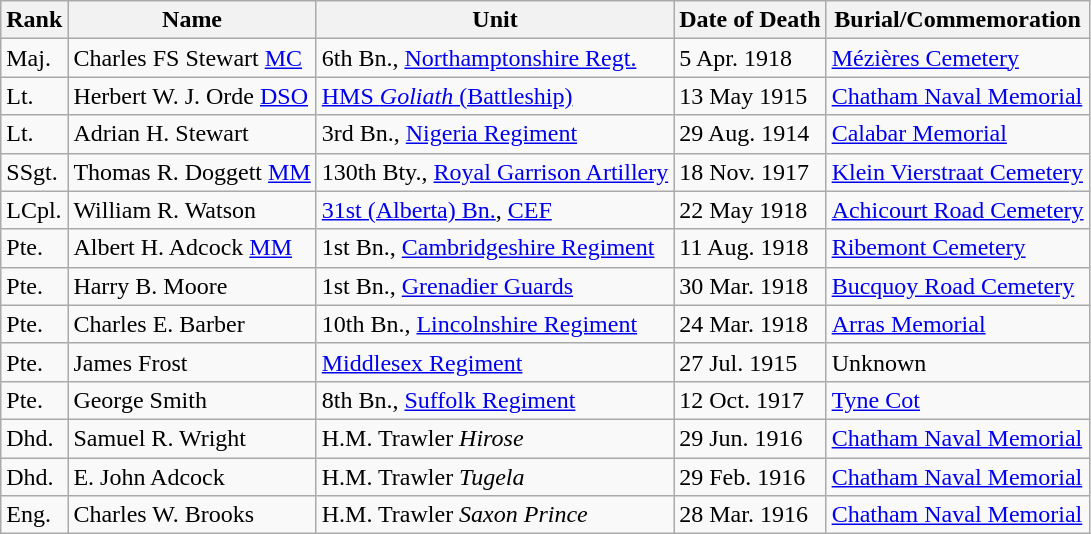<table class="wikitable">
<tr>
<th>Rank</th>
<th>Name</th>
<th>Unit</th>
<th>Date of Death</th>
<th>Burial/Commemoration</th>
</tr>
<tr>
<td>Maj.</td>
<td>Charles FS Stewart <a href='#'>MC</a></td>
<td>6th Bn., <a href='#'>Northamptonshire Regt.</a></td>
<td>5 Apr. 1918</td>
<td><a href='#'>Mézières Cemetery</a></td>
</tr>
<tr>
<td>Lt.</td>
<td>Herbert W. J. Orde <a href='#'>DSO</a></td>
<td><a href='#'>HMS <em>Goliath</em> (Battleship)</a></td>
<td>13 May 1915</td>
<td><a href='#'>Chatham Naval Memorial</a></td>
</tr>
<tr>
<td>Lt.</td>
<td>Adrian H. Stewart</td>
<td>3rd Bn., <a href='#'>Nigeria Regiment</a></td>
<td>29 Aug. 1914</td>
<td><a href='#'>Calabar Memorial</a></td>
</tr>
<tr>
<td>SSgt.</td>
<td>Thomas R. Doggett <a href='#'>MM</a></td>
<td>130th Bty., <a href='#'>Royal Garrison Artillery</a></td>
<td>18 Nov. 1917</td>
<td><a href='#'>Klein Vierstraat Cemetery</a></td>
</tr>
<tr>
<td>LCpl.</td>
<td>William R. Watson</td>
<td><a href='#'>31st (Alberta) Bn.</a>, <a href='#'>CEF</a></td>
<td>22 May 1918</td>
<td><a href='#'>Achicourt Road Cemetery</a></td>
</tr>
<tr>
<td>Pte.</td>
<td>Albert H. Adcock <a href='#'>MM</a></td>
<td>1st Bn., <a href='#'>Cambridgeshire Regiment</a></td>
<td>11 Aug. 1918</td>
<td><a href='#'>Ribemont Cemetery</a></td>
</tr>
<tr>
<td>Pte.</td>
<td>Harry B. Moore</td>
<td>1st Bn., <a href='#'>Grenadier Guards</a></td>
<td>30 Mar. 1918</td>
<td><a href='#'>Bucquoy Road Cemetery</a></td>
</tr>
<tr>
<td>Pte.</td>
<td>Charles E. Barber</td>
<td>10th Bn., <a href='#'>Lincolnshire Regiment</a></td>
<td>24 Mar. 1918</td>
<td><a href='#'>Arras Memorial</a></td>
</tr>
<tr>
<td>Pte.</td>
<td>James Frost</td>
<td><a href='#'>Middlesex Regiment</a></td>
<td>27 Jul. 1915</td>
<td>Unknown</td>
</tr>
<tr>
<td>Pte.</td>
<td>George Smith</td>
<td>8th Bn., <a href='#'>Suffolk Regiment</a></td>
<td>12 Oct. 1917</td>
<td><a href='#'>Tyne Cot</a></td>
</tr>
<tr>
<td>Dhd.</td>
<td>Samuel R. Wright</td>
<td>H.M. Trawler <em>Hirose</em></td>
<td>29 Jun. 1916</td>
<td><a href='#'>Chatham Naval Memorial</a></td>
</tr>
<tr>
<td>Dhd.</td>
<td>E. John Adcock</td>
<td>H.M. Trawler <em>Tugela</em></td>
<td>29 Feb. 1916</td>
<td><a href='#'>Chatham Naval Memorial</a></td>
</tr>
<tr>
<td>Eng.</td>
<td>Charles W. Brooks</td>
<td>H.M. Trawler <em>Saxon Prince</em></td>
<td>28 Mar. 1916</td>
<td><a href='#'>Chatham Naval Memorial</a></td>
</tr>
</table>
